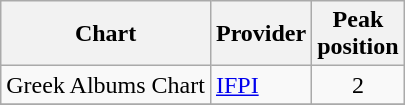<table class="wikitable">
<tr>
<th>Chart</th>
<th>Provider</th>
<th>Peak<br>position</th>
</tr>
<tr>
<td>Greek Albums Chart</td>
<td><a href='#'>IFPI</a></td>
<td align="center">2</td>
</tr>
<tr>
</tr>
</table>
